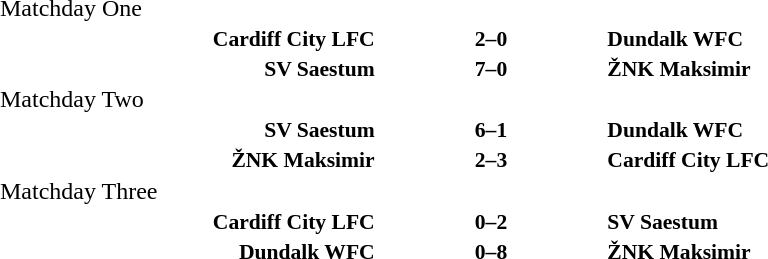<table style="width:100%;" cellspacing="1">
<tr>
<th width=20%></th>
<th width=12%></th>
<th width=20%></th>
<th></th>
</tr>
<tr>
<td>Matchday One</td>
</tr>
<tr style=font-size:90%>
<td align=right><strong>Cardiff City LFC</strong></td>
<td align=center><strong>2–0</strong></td>
<td><strong>Dundalk WFC</strong></td>
</tr>
<tr style=font-size:90%>
<td align=right><strong>SV Saestum</strong></td>
<td align=center><strong>7–0</strong></td>
<td><strong>ŽNK Maksimir</strong></td>
</tr>
<tr>
<td>Matchday Two</td>
</tr>
<tr style=font-size:90%>
<td align=right><strong>SV Saestum</strong></td>
<td align=center><strong>6–1</strong></td>
<td><strong>Dundalk WFC</strong></td>
</tr>
<tr style=font-size:90%>
<td align=right><strong>ŽNK Maksimir</strong></td>
<td align=center><strong>2–3</strong></td>
<td><strong>Cardiff City LFC</strong></td>
</tr>
<tr>
<td>Matchday Three</td>
</tr>
<tr style=font-size:90%>
<td align=right><strong>Cardiff City LFC</strong></td>
<td align=center><strong>0–2</strong></td>
<td><strong>SV Saestum</strong></td>
</tr>
<tr style=font-size:90%>
<td align=right><strong>Dundalk WFC</strong></td>
<td align=center><strong>0–8</strong></td>
<td><strong>ŽNK Maksimir</strong></td>
</tr>
</table>
